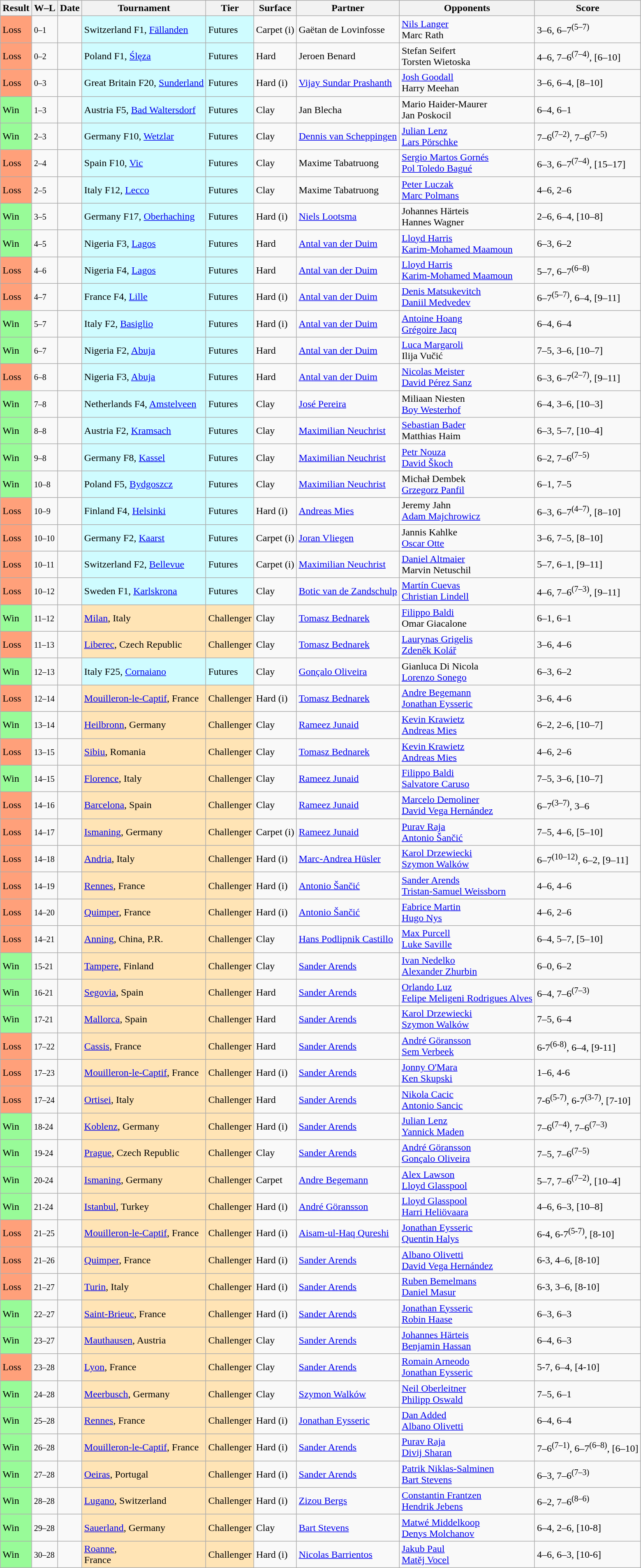<table class="sortable wikitable">
<tr>
<th>Result</th>
<th class="unsortable">W–L</th>
<th>Date</th>
<th>Tournament</th>
<th>Tier</th>
<th>Surface</th>
<th>Partner</th>
<th>Opponents</th>
<th class="unsortable">Score</th>
</tr>
<tr>
<td bgcolor=FFA07A>Loss</td>
<td><small>0–1</small></td>
<td></td>
<td style="background:#cffcff;">Switzerland F1, <a href='#'>Fällanden</a></td>
<td style="background:#cffcff;">Futures</td>
<td>Carpet (i)</td>
<td> Gaëtan de Lovinfosse</td>
<td> <a href='#'>Nils Langer</a><br> Marc Rath</td>
<td>3–6, 6–7<sup>(5–7)</sup></td>
</tr>
<tr>
<td bgcolor=FFA07A>Loss</td>
<td><small>0–2</small></td>
<td></td>
<td style="background:#cffcff;">Poland F1, <a href='#'>Ślęza</a></td>
<td style="background:#cffcff;">Futures</td>
<td>Hard</td>
<td> Jeroen Benard</td>
<td> Stefan Seifert<br> Torsten Wietoska</td>
<td>4–6, 7–6<sup>(7–4)</sup>, [6–10]</td>
</tr>
<tr>
<td bgcolor=FFA07A>Loss</td>
<td><small>0–3</small></td>
<td></td>
<td style="background:#cffcff;">Great Britain F20, <a href='#'>Sunderland</a></td>
<td style="background:#cffcff;">Futures</td>
<td>Hard (i)</td>
<td> <a href='#'>Vijay Sundar Prashanth</a></td>
<td> <a href='#'>Josh Goodall</a><br> Harry Meehan</td>
<td>3–6, 6–4, [8–10]</td>
</tr>
<tr>
<td bgcolor=98fb98>Win</td>
<td><small>1–3</small></td>
<td></td>
<td style="background:#cffcff;">Austria F5, <a href='#'>Bad Waltersdorf</a></td>
<td style="background:#cffcff;">Futures</td>
<td>Clay</td>
<td> Jan Blecha</td>
<td> Mario Haider-Maurer<br> Jan Poskocil</td>
<td>6–4, 6–1</td>
</tr>
<tr>
<td bgcolor=98fb98>Win</td>
<td><small>2–3</small></td>
<td></td>
<td style="background:#cffcff;">Germany F10, <a href='#'>Wetzlar</a></td>
<td style="background:#cffcff;">Futures</td>
<td>Clay</td>
<td> <a href='#'>Dennis van Scheppingen</a></td>
<td> <a href='#'>Julian Lenz</a><br> <a href='#'>Lars Pörschke</a></td>
<td>7–6<sup>(7–2)</sup>, 7–6<sup>(7–5)</sup></td>
</tr>
<tr>
<td bgcolor=FFA07A>Loss</td>
<td><small>2–4</small></td>
<td></td>
<td style="background:#cffcff;">Spain F10, <a href='#'>Vic</a></td>
<td style="background:#cffcff;">Futures</td>
<td>Clay</td>
<td> Maxime Tabatruong</td>
<td> <a href='#'>Sergio Martos Gornés</a><br> <a href='#'>Pol Toledo Bagué</a></td>
<td>6–3, 6–7<sup>(7–4)</sup>, [15–17]</td>
</tr>
<tr>
<td bgcolor=FFA07A>Loss</td>
<td><small>2–5</small></td>
<td></td>
<td style="background:#cffcff;">Italy F12, <a href='#'>Lecco</a></td>
<td style="background:#cffcff;">Futures</td>
<td>Clay</td>
<td> Maxime Tabatruong</td>
<td> <a href='#'>Peter Luczak</a><br> <a href='#'>Marc Polmans</a></td>
<td>4–6, 2–6</td>
</tr>
<tr>
<td bgcolor=98fb98>Win</td>
<td><small>3–5</small></td>
<td></td>
<td style="background:#cffcff;">Germany F17, <a href='#'>Oberhaching</a></td>
<td style="background:#cffcff;">Futures</td>
<td>Hard (i)</td>
<td> <a href='#'>Niels Lootsma</a></td>
<td> Johannes Härteis<br> Hannes Wagner</td>
<td>2–6, 6–4, [10–8]</td>
</tr>
<tr>
<td bgcolor=98fb98>Win</td>
<td><small>4–5</small></td>
<td></td>
<td style="background:#cffcff;">Nigeria F3, <a href='#'>Lagos</a></td>
<td style="background:#cffcff;">Futures</td>
<td>Hard</td>
<td> <a href='#'>Antal van der Duim</a></td>
<td> <a href='#'>Lloyd Harris</a><br> <a href='#'>Karim-Mohamed Maamoun</a></td>
<td>6–3, 6–2</td>
</tr>
<tr>
<td bgcolor=FFA07A>Loss</td>
<td><small>4–6</small></td>
<td></td>
<td style="background:#cffcff;">Nigeria F4, <a href='#'>Lagos</a></td>
<td style="background:#cffcff;">Futures</td>
<td>Hard</td>
<td> <a href='#'>Antal van der Duim</a></td>
<td> <a href='#'>Lloyd Harris</a><br> <a href='#'>Karim-Mohamed Maamoun</a></td>
<td>5–7, 6–7<sup>(6–8)</sup></td>
</tr>
<tr>
<td bgcolor=FFA07A>Loss</td>
<td><small>4–7</small></td>
<td></td>
<td style="background:#cffcff;">France F4, <a href='#'>Lille</a></td>
<td style="background:#cffcff;">Futures</td>
<td>Hard (i)</td>
<td> <a href='#'>Antal van der Duim</a></td>
<td> <a href='#'>Denis Matsukevitch</a><br> <a href='#'>Daniil Medvedev</a></td>
<td>6–7<sup>(5–7)</sup>, 6–4, [9–11]</td>
</tr>
<tr>
<td bgcolor=98fb98>Win</td>
<td><small>5–7</small></td>
<td></td>
<td style="background:#cffcff;">Italy F2, <a href='#'>Basiglio</a></td>
<td style="background:#cffcff;">Futures</td>
<td>Hard (i)</td>
<td> <a href='#'>Antal van der Duim</a></td>
<td> <a href='#'>Antoine Hoang</a><br> <a href='#'>Grégoire Jacq</a></td>
<td>6–4, 6–4</td>
</tr>
<tr>
<td bgcolor=98fb98>Win</td>
<td><small>6–7</small></td>
<td></td>
<td style="background:#cffcff;">Nigeria F2, <a href='#'>Abuja</a></td>
<td style="background:#cffcff;">Futures</td>
<td>Hard</td>
<td> <a href='#'>Antal van der Duim</a></td>
<td> <a href='#'>Luca Margaroli</a><br> Ilija Vučić</td>
<td>7–5, 3–6, [10–7]</td>
</tr>
<tr>
<td bgcolor=FFA07A>Loss</td>
<td><small>6–8</small></td>
<td></td>
<td style="background:#cffcff;">Nigeria F3, <a href='#'>Abuja</a></td>
<td style="background:#cffcff;">Futures</td>
<td>Hard</td>
<td> <a href='#'>Antal van der Duim</a></td>
<td> <a href='#'>Nicolas Meister</a><br> <a href='#'>David Pérez Sanz</a></td>
<td>6–3, 6–7<sup>(2–7)</sup>, [9–11]</td>
</tr>
<tr>
<td bgcolor=98fb98>Win</td>
<td><small>7–8</small></td>
<td></td>
<td style="background:#cffcff;">Netherlands F4, <a href='#'>Amstelveen</a></td>
<td style="background:#cffcff;">Futures</td>
<td>Clay</td>
<td> <a href='#'>José Pereira</a></td>
<td> Miliaan Niesten<br> <a href='#'>Boy Westerhof</a></td>
<td>6–4, 3–6, [10–3]</td>
</tr>
<tr>
<td bgcolor=98fb98>Win</td>
<td><small>8–8</small></td>
<td></td>
<td style="background:#cffcff;">Austria F2, <a href='#'>Kramsach</a></td>
<td style="background:#cffcff;">Futures</td>
<td>Clay</td>
<td> <a href='#'>Maximilian Neuchrist</a></td>
<td> <a href='#'>Sebastian Bader</a><br> Matthias Haim</td>
<td>6–3, 5–7, [10–4]</td>
</tr>
<tr>
<td bgcolor=98fb98>Win</td>
<td><small>9–8</small></td>
<td></td>
<td style="background:#cffcff;">Germany F8, <a href='#'>Kassel</a></td>
<td style="background:#cffcff;">Futures</td>
<td>Clay</td>
<td> <a href='#'>Maximilian Neuchrist</a></td>
<td> <a href='#'>Petr Nouza</a><br> <a href='#'>David Škoch</a></td>
<td>6–2, 7–6<sup>(7–5)</sup></td>
</tr>
<tr>
<td bgcolor=98fb98>Win</td>
<td><small>10–8</small></td>
<td></td>
<td style="background:#cffcff;">Poland F5, <a href='#'>Bydgoszcz</a></td>
<td style="background:#cffcff;">Futures</td>
<td>Clay</td>
<td> <a href='#'>Maximilian Neuchrist</a></td>
<td> Michał Dembek<br> <a href='#'>Grzegorz Panfil</a></td>
<td>6–1, 7–5</td>
</tr>
<tr>
<td bgcolor=FFA07A>Loss</td>
<td><small>10–9</small></td>
<td></td>
<td style="background:#cffcff;">Finland F4, <a href='#'>Helsinki</a></td>
<td style="background:#cffcff;">Futures</td>
<td>Hard (i)</td>
<td> <a href='#'>Andreas Mies</a></td>
<td> Jeremy Jahn<br> <a href='#'>Adam Majchrowicz</a></td>
<td>6–3, 6–7<sup>(4–7)</sup>, [8–10]</td>
</tr>
<tr>
<td bgcolor=FFA07A>Loss</td>
<td><small>10–10</small></td>
<td></td>
<td style="background:#cffcff;">Germany F2, <a href='#'>Kaarst</a></td>
<td style="background:#cffcff;">Futures</td>
<td>Carpet (i)</td>
<td> <a href='#'>Joran Vliegen</a></td>
<td> Jannis Kahlke<br> <a href='#'>Oscar Otte</a></td>
<td>3–6, 7–5, [8–10]</td>
</tr>
<tr>
<td bgcolor=FFA07A>Loss</td>
<td><small>10–11</small></td>
<td></td>
<td style="background:#cffcff;">Switzerland F2, <a href='#'>Bellevue</a></td>
<td style="background:#cffcff;">Futures</td>
<td>Carpet (i)</td>
<td> <a href='#'>Maximilian Neuchrist</a></td>
<td> <a href='#'>Daniel Altmaier</a><br> Marvin Netuschil</td>
<td>5–7, 6–1, [9–11]</td>
</tr>
<tr>
<td bgcolor=FFA07A>Loss</td>
<td><small>10–12</small></td>
<td></td>
<td style="background:#cffcff;">Sweden F1, <a href='#'>Karlskrona</a></td>
<td style="background:#cffcff;">Futures</td>
<td>Clay</td>
<td> <a href='#'>Botic van de Zandschulp</a></td>
<td> <a href='#'>Martín Cuevas</a><br> <a href='#'>Christian Lindell</a></td>
<td>4–6, 7–6<sup>(7–3)</sup>, [9–11]</td>
</tr>
<tr>
<td bgcolor=98fb98>Win</td>
<td><small>11–12</small></td>
<td><a href='#'></a></td>
<td style="background:moccasin;"><a href='#'>Milan</a>, Italy</td>
<td style="background:moccasin;">Challenger</td>
<td>Clay</td>
<td> <a href='#'>Tomasz Bednarek</a></td>
<td> <a href='#'>Filippo Baldi</a><br> Omar Giacalone</td>
<td>6–1, 6–1</td>
</tr>
<tr>
<td bgcolor=FFA07A>Loss</td>
<td><small>11–13</small></td>
<td><a href='#'></a></td>
<td style="background:moccasin;"><a href='#'>Liberec</a>, Czech Republic</td>
<td style="background:moccasin;">Challenger</td>
<td>Clay</td>
<td> <a href='#'>Tomasz Bednarek</a></td>
<td> <a href='#'>Laurynas Grigelis</a><br> <a href='#'>Zdeněk Kolář</a></td>
<td>3–6, 4–6</td>
</tr>
<tr>
<td bgcolor=98FB98>Win</td>
<td><small>12–13</small></td>
<td></td>
<td style="background:#cffcff;">Italy F25, <a href='#'>Cornaiano</a></td>
<td style="background:#cffcff;">Futures</td>
<td>Clay</td>
<td> <a href='#'>Gonçalo Oliveira</a></td>
<td> Gianluca Di Nicola<br> <a href='#'>Lorenzo Sonego</a></td>
<td>6–3, 6–2</td>
</tr>
<tr>
<td bgcolor=FFA07A>Loss</td>
<td><small>12–14</small></td>
<td><a href='#'></a></td>
<td style="background:moccasin;"><a href='#'>Mouilleron-le-Captif</a>, France</td>
<td style="background:moccasin;">Challenger</td>
<td>Hard (i)</td>
<td> <a href='#'>Tomasz Bednarek</a></td>
<td> <a href='#'>Andre Begemann</a><br> <a href='#'>Jonathan Eysseric</a></td>
<td>3–6, 4–6</td>
</tr>
<tr>
<td bgcolor=98fb98>Win</td>
<td><small>13–14</small></td>
<td><a href='#'></a></td>
<td style="background:moccasin;"><a href='#'>Heilbronn</a>, Germany</td>
<td style="background:moccasin;">Challenger</td>
<td>Clay</td>
<td> <a href='#'>Rameez Junaid</a></td>
<td> <a href='#'>Kevin Krawietz</a><br> <a href='#'>Andreas Mies</a></td>
<td>6–2, 2–6, [10–7]</td>
</tr>
<tr>
<td bgcolor=FFA07A>Loss</td>
<td><small>13–15</small></td>
<td><a href='#'></a></td>
<td style="background:moccasin;"><a href='#'>Sibiu</a>, Romania</td>
<td style="background:moccasin;">Challenger</td>
<td>Clay</td>
<td> <a href='#'>Tomasz Bednarek</a></td>
<td> <a href='#'>Kevin Krawietz</a><br> <a href='#'>Andreas Mies</a></td>
<td>4–6, 2–6</td>
</tr>
<tr>
<td bgcolor=98fb98>Win</td>
<td><small>14–15</small></td>
<td><a href='#'></a></td>
<td style="background:moccasin;"><a href='#'>Florence</a>, Italy</td>
<td style="background:moccasin;">Challenger</td>
<td>Clay</td>
<td> <a href='#'>Rameez Junaid</a></td>
<td> <a href='#'>Filippo Baldi</a><br> <a href='#'>Salvatore Caruso</a></td>
<td>7–5, 3–6, [10–7]</td>
</tr>
<tr>
<td bgcolor=FFA07A>Loss</td>
<td><small>14–16</small></td>
<td><a href='#'></a></td>
<td style="background:moccasin;"><a href='#'>Barcelona</a>, Spain</td>
<td style="background:moccasin;">Challenger</td>
<td>Clay</td>
<td> <a href='#'>Rameez Junaid</a></td>
<td> <a href='#'>Marcelo Demoliner</a><br> <a href='#'>David Vega Hernández</a></td>
<td>6–7<sup>(3–7)</sup>, 3–6</td>
</tr>
<tr>
<td bgcolor=FFA07A>Loss</td>
<td><small>14–17</small></td>
<td><a href='#'></a></td>
<td style="background:moccasin;"><a href='#'>Ismaning</a>, Germany</td>
<td style="background:moccasin;">Challenger</td>
<td>Carpet (i)</td>
<td> <a href='#'>Rameez Junaid</a></td>
<td> <a href='#'>Purav Raja</a><br> <a href='#'>Antonio Šančić</a></td>
<td>7–5, 4–6, [5–10]</td>
</tr>
<tr>
<td bgcolor=FFA07A>Loss</td>
<td><small>14–18</small></td>
<td><a href='#'></a></td>
<td style="background:moccasin;"><a href='#'>Andria</a>, Italy</td>
<td style="background:moccasin;">Challenger</td>
<td>Hard (i)</td>
<td> <a href='#'>Marc-Andrea Hüsler</a></td>
<td> <a href='#'>Karol Drzewiecki</a><br> <a href='#'>Szymon Walków</a></td>
<td>6–7<sup>(10–12)</sup>, 6–2, [9–11]</td>
</tr>
<tr>
<td bgcolor=FFA07A>Loss</td>
<td><small>14–19</small></td>
<td><a href='#'></a></td>
<td style="background:moccasin;"><a href='#'>Rennes</a>, France</td>
<td style="background:moccasin;">Challenger</td>
<td>Hard (i)</td>
<td> <a href='#'>Antonio Šančić</a></td>
<td> <a href='#'>Sander Arends</a><br> <a href='#'>Tristan-Samuel Weissborn</a></td>
<td>4–6, 4–6</td>
</tr>
<tr>
<td bgcolor=FFA07A>Loss</td>
<td><small>14–20</small></td>
<td><a href='#'></a></td>
<td style="background:moccasin;"><a href='#'>Quimper</a>, France</td>
<td style="background:moccasin;">Challenger</td>
<td>Hard (i)</td>
<td> <a href='#'>Antonio Šančić</a></td>
<td> <a href='#'>Fabrice Martin</a><br> <a href='#'>Hugo Nys</a></td>
<td>4–6, 2–6</td>
</tr>
<tr>
<td bgcolor=FFA07A>Loss</td>
<td><small>14–21</small></td>
<td><a href='#'></a></td>
<td style="background:moccasin;"><a href='#'>Anning</a>, China, P.R.</td>
<td style="background:moccasin;">Challenger</td>
<td>Clay</td>
<td> <a href='#'>Hans Podlipnik Castillo</a></td>
<td> <a href='#'>Max Purcell</a><br> <a href='#'>Luke Saville</a></td>
<td>6–4, 5–7, [5–10]</td>
</tr>
<tr>
<td bgcolor=98FB98>Win</td>
<td><small>15-21</small></td>
<td><a href='#'></a></td>
<td style="background:moccasin;"><a href='#'>Tampere</a>, Finland</td>
<td style="background:moccasin;">Challenger</td>
<td>Clay</td>
<td> <a href='#'>Sander Arends</a></td>
<td> <a href='#'>Ivan Nedelko</a><br> <a href='#'>Alexander Zhurbin</a></td>
<td>6–0, 6–2</td>
</tr>
<tr>
<td bgcolor=98FB98>Win</td>
<td><small>16-21</small></td>
<td><a href='#'></a></td>
<td style="background:moccasin;"><a href='#'>Segovia</a>, Spain</td>
<td style="background:moccasin;">Challenger</td>
<td>Hard</td>
<td> <a href='#'>Sander Arends</a></td>
<td> <a href='#'>Orlando Luz</a><br> <a href='#'>Felipe Meligeni Rodrigues Alves</a></td>
<td>6–4, 7–6<sup>(7–3)</sup></td>
</tr>
<tr>
<td bgcolor=98FB98>Win</td>
<td><small>17-21</small></td>
<td><a href='#'></a></td>
<td style="background:moccasin;"><a href='#'>Mallorca</a>, Spain</td>
<td style="background:moccasin;">Challenger</td>
<td>Hard</td>
<td> <a href='#'>Sander Arends</a></td>
<td> <a href='#'>Karol Drzewiecki</a><br> <a href='#'>Szymon Walków</a></td>
<td>7–5, 6–4</td>
</tr>
<tr>
<td bgcolor=FFA07A>Loss</td>
<td><small>17–22</small></td>
<td><a href='#'></a></td>
<td style="background:moccasin;"><a href='#'>Cassis</a>, France</td>
<td style="background:moccasin;">Challenger</td>
<td>Hard</td>
<td> <a href='#'>Sander Arends</a></td>
<td> <a href='#'>André Göransson</a><br> <a href='#'>Sem Verbeek</a></td>
<td>6-7<sup>(6-8)</sup>, 6–4, [9-11]</td>
</tr>
<tr>
<td bgcolor=FFA07A>Loss</td>
<td><small>17–23</small></td>
<td><a href='#'></a></td>
<td style="background:moccasin;"><a href='#'>Mouilleron-le-Captif</a>, France</td>
<td style="background:moccasin;">Challenger</td>
<td>Hard (i)</td>
<td> <a href='#'>Sander Arends</a></td>
<td> <a href='#'>Jonny O'Mara</a> <br>  <a href='#'>Ken Skupski</a></td>
<td>1–6, 4-6</td>
</tr>
<tr>
<td bgcolor=FFA07A>Loss</td>
<td><small>17–24</small></td>
<td><a href='#'></a></td>
<td style="background:moccasin;"><a href='#'>Ortisei</a>, Italy</td>
<td style="background:moccasin;">Challenger</td>
<td>Hard</td>
<td> <a href='#'>Sander Arends</a></td>
<td> <a href='#'>Nikola Cacic</a><br> <a href='#'>Antonio Sancic</a></td>
<td>7-6<sup>(5-7)</sup>, 6-7<sup>(3-7)</sup>, [7-10]</td>
</tr>
<tr>
<td bgcolor=98FB98>Win</td>
<td><small>18-24</small></td>
<td><a href='#'></a></td>
<td style="background:moccasin;"><a href='#'>Koblenz</a>, Germany</td>
<td style="background:moccasin;">Challenger</td>
<td>Hard (i)</td>
<td> <a href='#'>Sander Arends</a></td>
<td> <a href='#'>Julian Lenz</a><br> <a href='#'>Yannick Maden</a></td>
<td>7–6<sup>(7–4)</sup>, 7–6<sup>(7–3)</sup></td>
</tr>
<tr>
<td bgcolor=98FB98>Win</td>
<td><small>19-24</small></td>
<td><a href='#'></a></td>
<td style="background:moccasin;"><a href='#'>Prague</a>, Czech Republic</td>
<td style="background:moccasin;">Challenger</td>
<td>Clay</td>
<td> <a href='#'>Sander Arends</a></td>
<td> <a href='#'>André Göransson</a><br> <a href='#'>Gonçalo Oliveira</a></td>
<td>7–5, 7–6<sup>(7–5)</sup></td>
</tr>
<tr>
<td bgcolor=98FB98>Win</td>
<td><small>20-24</small></td>
<td><a href='#'></a></td>
<td style="background:moccasin;"><a href='#'>Ismaning</a>, Germany</td>
<td style="background:moccasin;">Challenger</td>
<td>Carpet</td>
<td> <a href='#'>Andre Begemann</a></td>
<td> <a href='#'>Alex Lawson</a><br> <a href='#'>Lloyd Glasspool</a></td>
<td>5–7, 7–6<sup>(7–2)</sup>, [10–4]</td>
</tr>
<tr>
<td bgcolor=98FB98>Win</td>
<td><small>21-24</small></td>
<td><a href='#'></a></td>
<td style="background:moccasin;"><a href='#'>Istanbul</a>, Turkey</td>
<td style="background:moccasin;">Challenger</td>
<td>Hard (i)</td>
<td> <a href='#'>André Göransson</a></td>
<td> <a href='#'>Lloyd Glasspool</a><br> <a href='#'>Harri Heliövaara</a></td>
<td>4–6, 6–3, [10–8]</td>
</tr>
<tr>
<td bgcolor=FFA07A>Loss</td>
<td><small>21–25</small></td>
<td><a href='#'></a></td>
<td style="background:moccasin;"><a href='#'>Mouilleron-le-Captif</a>, France</td>
<td style="background:moccasin;">Challenger</td>
<td>Hard (i)</td>
<td> <a href='#'>Aisam-ul-Haq Qureshi</a></td>
<td> <a href='#'>Jonathan Eysseric</a><br> <a href='#'>Quentin Halys</a></td>
<td>6-4, 6-7<sup>(5-7)</sup>, [8-10]</td>
</tr>
<tr>
<td bgcolor=FFA07A>Loss</td>
<td><small>21–26</small></td>
<td><a href='#'></a></td>
<td style="background:moccasin;"><a href='#'>Quimper</a>, France</td>
<td style="background:moccasin;">Challenger</td>
<td>Hard (i)</td>
<td> <a href='#'>Sander Arends</a></td>
<td> <a href='#'>Albano Olivetti</a><br> <a href='#'>David Vega Hernández</a></td>
<td>6-3, 4–6, [8-10]</td>
</tr>
<tr>
<td bgcolor=FFA07A>Loss</td>
<td><small>21–27</small></td>
<td><a href='#'></a></td>
<td style="background:moccasin;"><a href='#'>Turin</a>, Italy</td>
<td style="background:moccasin;">Challenger</td>
<td>Hard (i)</td>
<td> <a href='#'>Sander Arends</a></td>
<td> <a href='#'>Ruben Bemelmans</a><br> <a href='#'>Daniel Masur</a></td>
<td>6-3, 3–6, [8-10]</td>
</tr>
<tr>
<td bgcolor=98FB98>Win</td>
<td><small>22–27</small></td>
<td><a href='#'></a></td>
<td style="background:moccasin;"><a href='#'>Saint-Brieuc</a>, France</td>
<td style="background:moccasin;">Challenger</td>
<td>Hard (i)</td>
<td> <a href='#'>Sander Arends</a></td>
<td> <a href='#'>Jonathan Eysseric</a> <br> <a href='#'>Robin Haase</a></td>
<td>6–3, 6–3</td>
</tr>
<tr>
<td bgcolor=98FB98>Win</td>
<td><small>23–27</small></td>
<td><a href='#'></a></td>
<td style="background:moccasin;"><a href='#'>Mauthausen</a>, Austria</td>
<td style="background:moccasin;">Challenger</td>
<td>Clay</td>
<td> <a href='#'>Sander Arends</a></td>
<td> <a href='#'>Johannes Härteis</a><br> <a href='#'>Benjamin Hassan</a></td>
<td>6–4, 6–3</td>
</tr>
<tr>
<td bgcolor=FFA07A>Loss</td>
<td><small>23–28</small></td>
<td><a href='#'></a></td>
<td style="background:moccasin;"><a href='#'>Lyon</a>, France</td>
<td style="background:moccasin;">Challenger</td>
<td>Clay</td>
<td> <a href='#'>Sander Arends</a></td>
<td> <a href='#'>Romain Arneodo</a><br> <a href='#'>Jonathan Eysseric</a></td>
<td>5-7, 6–4, [4-10]</td>
</tr>
<tr>
<td bgcolor=98FB98>Win</td>
<td><small>24–28</small></td>
<td><a href='#'></a></td>
<td style="background:moccasin;"><a href='#'>Meerbusch</a>, Germany</td>
<td style="background:moccasin;">Challenger</td>
<td>Clay</td>
<td> <a href='#'>Szymon Walków</a></td>
<td> <a href='#'>Neil Oberleitner</a><br> <a href='#'>Philipp Oswald</a></td>
<td>7–5, 6–1</td>
</tr>
<tr>
<td bgcolor=98FB98>Win</td>
<td><small>25–28</small></td>
<td><a href='#'></a></td>
<td style="background:moccasin;"><a href='#'>Rennes</a>, France</td>
<td style="background:moccasin;">Challenger</td>
<td>Hard (i)</td>
<td> <a href='#'>Jonathan Eysseric</a></td>
<td> <a href='#'>Dan Added</a><br> <a href='#'>Albano Olivetti</a></td>
<td>6–4, 6–4</td>
</tr>
<tr>
<td bgcolor=98FB98>Win</td>
<td><small>26–28</small></td>
<td><a href='#'></a></td>
<td style="background:moccasin;"><a href='#'>Mouilleron-le-Captif</a>, France</td>
<td style="background:moccasin;">Challenger</td>
<td>Hard (i)</td>
<td> <a href='#'>Sander Arends</a></td>
<td> <a href='#'>Purav Raja</a><br> <a href='#'>Divij Sharan</a></td>
<td>7–6<sup>(7–1)</sup>, 6–7<sup>(6–8)</sup>, [6–10]</td>
</tr>
<tr>
<td bgcolor=98FB98>Win</td>
<td><small>27–28</small></td>
<td><a href='#'></a></td>
<td style="background:moccasin;"><a href='#'>Oeiras</a>, Portugal</td>
<td style="background:moccasin;">Challenger</td>
<td>Hard (i)</td>
<td> <a href='#'>Sander Arends</a></td>
<td> <a href='#'>Patrik Niklas-Salminen</a><br> <a href='#'>Bart Stevens</a></td>
<td>6–3, 7–6<sup>(7–3)</sup></td>
</tr>
<tr>
<td bgcolor=98FB98>Win</td>
<td><small>28–28</small></td>
<td><a href='#'></a></td>
<td style="background:moccasin;"><a href='#'>Lugano</a>, Switzerland</td>
<td style="background:moccasin;">Challenger</td>
<td>Hard (i)</td>
<td> <a href='#'>Zizou Bergs</a></td>
<td> <a href='#'>Constantin Frantzen</a><br> <a href='#'>Hendrik Jebens</a></td>
<td>6–2, 7–6<sup>(8–6)</sup></td>
</tr>
<tr>
<td bgcolor=98FB98>Win</td>
<td><small>29–28</small></td>
<td><a href='#'></a></td>
<td style="background:moccasin;"><a href='#'>Sauerland</a>, Germany</td>
<td style="background:moccasin;">Challenger</td>
<td>Clay</td>
<td> <a href='#'>Bart Stevens</a></td>
<td> <a href='#'>Matwé Middelkoop</a><br> <a href='#'>Denys Molchanov</a></td>
<td>6–4, 2–6, [10-8]</td>
</tr>
<tr>
<td bgcolor= 98FB98>Win</td>
<td><small>30–28</small></td>
<td><a href='#'></a></td>
<td style="background:moccasin;"><a href='#'>Roanne</a>, <br> France</td>
<td style="background:moccasin;">Challenger</td>
<td>Hard (i)</td>
<td> <a href='#'>Nicolas Barrientos</a></td>
<td> <a href='#'>Jakub Paul</a><br> <a href='#'>Matěj Vocel</a></td>
<td>4–6, 6–3, [10-6]</td>
</tr>
</table>
